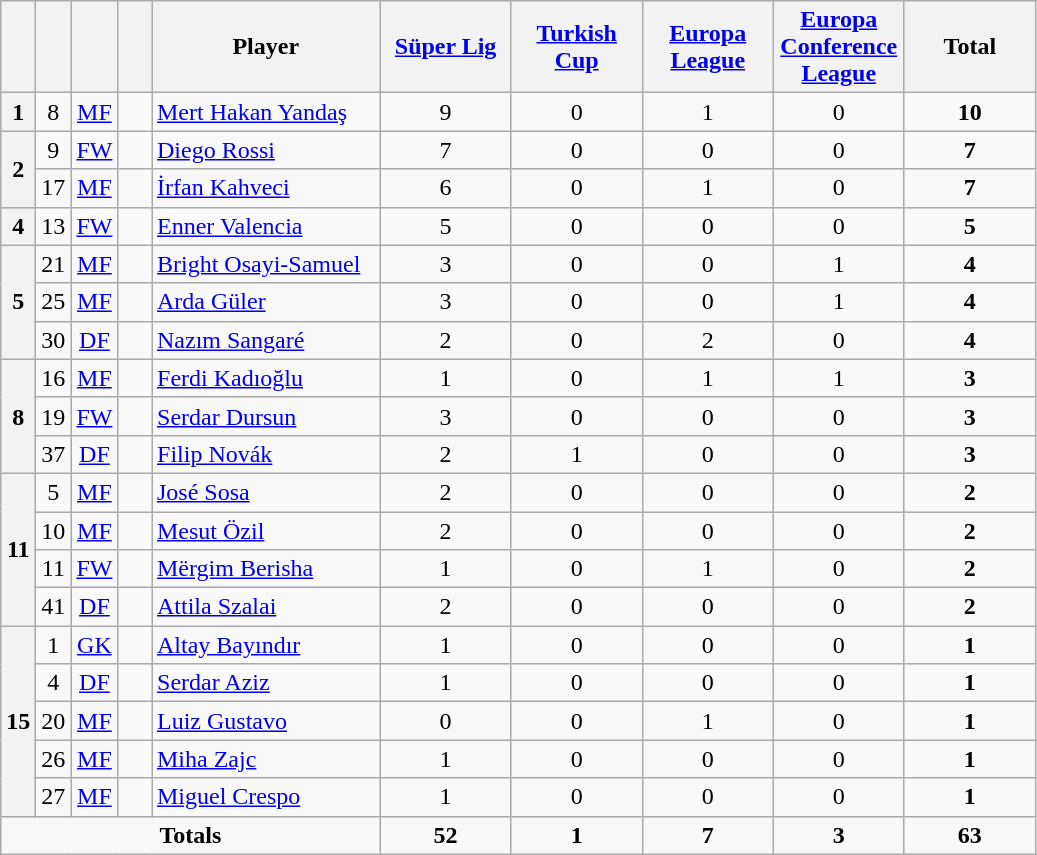<table class="wikitable" style="text-align:center">
<tr>
<th width=15></th>
<th width=15></th>
<th width=15></th>
<th width=15></th>
<th width=145>Player</th>
<th width=80><a href='#'>Süper Lig</a></th>
<th width=80><a href='#'>Turkish Cup</a></th>
<th width=80><a href='#'>Europa League</a></th>
<th width=80><a href='#'>Europa Conference League</a></th>
<th width=80>Total</th>
</tr>
<tr>
<th>1</th>
<td>8</td>
<td><a href='#'>MF</a></td>
<td></td>
<td align=left><a href='#'>Mert Hakan Yandaş</a></td>
<td>9</td>
<td>0</td>
<td>1</td>
<td>0</td>
<td><strong>10</strong></td>
</tr>
<tr>
<th rowspan="2">2</th>
<td>9</td>
<td><a href='#'>FW</a></td>
<td></td>
<td align=left><a href='#'>Diego Rossi</a></td>
<td>7</td>
<td>0</td>
<td>0</td>
<td>0</td>
<td><strong>7</strong></td>
</tr>
<tr>
<td>17</td>
<td><a href='#'>MF</a></td>
<td></td>
<td align=left><a href='#'>İrfan Kahveci</a></td>
<td>6</td>
<td>0</td>
<td>1</td>
<td>0</td>
<td><strong>7</strong></td>
</tr>
<tr>
<th rowspan="1">4</th>
<td>13</td>
<td><a href='#'>FW</a></td>
<td></td>
<td align=left><a href='#'>Enner Valencia</a></td>
<td>5</td>
<td>0</td>
<td>0</td>
<td>0</td>
<td><strong>5</strong></td>
</tr>
<tr>
<th rowspan="3">5</th>
<td>21</td>
<td><a href='#'>MF</a></td>
<td></td>
<td align=left><a href='#'>Bright Osayi-Samuel</a></td>
<td>3</td>
<td>0</td>
<td>0</td>
<td>1</td>
<td><strong>4</strong></td>
</tr>
<tr>
<td>25</td>
<td><a href='#'>MF</a></td>
<td></td>
<td align=left><a href='#'>Arda Güler</a></td>
<td>3</td>
<td>0</td>
<td>0</td>
<td>1</td>
<td><strong>4</strong></td>
</tr>
<tr>
<td>30</td>
<td><a href='#'>DF</a></td>
<td></td>
<td align=left><a href='#'>Nazım Sangaré</a></td>
<td>2</td>
<td>0</td>
<td>2</td>
<td>0</td>
<td><strong>4</strong></td>
</tr>
<tr>
<th rowspan="3">8</th>
<td>16</td>
<td><a href='#'>MF</a></td>
<td></td>
<td align=left><a href='#'>Ferdi Kadıoğlu</a></td>
<td>1</td>
<td>0</td>
<td>1</td>
<td>1</td>
<td><strong>3</strong></td>
</tr>
<tr>
<td>19</td>
<td><a href='#'>FW</a></td>
<td></td>
<td align=left><a href='#'>Serdar Dursun</a></td>
<td>3</td>
<td>0</td>
<td>0</td>
<td>0</td>
<td><strong>3</strong></td>
</tr>
<tr>
<td>37</td>
<td><a href='#'>DF</a></td>
<td></td>
<td align=left><a href='#'>Filip Novák</a></td>
<td>2</td>
<td>1</td>
<td>0</td>
<td>0</td>
<td><strong>3</strong></td>
</tr>
<tr>
<th rowspan="4">11</th>
<td>5</td>
<td><a href='#'>MF</a></td>
<td></td>
<td align=left><a href='#'>José Sosa</a></td>
<td>2</td>
<td>0</td>
<td>0</td>
<td>0</td>
<td><strong>2</strong></td>
</tr>
<tr>
<td>10</td>
<td><a href='#'>MF</a></td>
<td></td>
<td align=left><a href='#'>Mesut Özil</a></td>
<td>2</td>
<td>0</td>
<td>0</td>
<td>0</td>
<td><strong>2</strong></td>
</tr>
<tr>
<td>11</td>
<td><a href='#'>FW</a></td>
<td></td>
<td align=left><a href='#'>Mërgim Berisha</a></td>
<td>1</td>
<td>0</td>
<td>1</td>
<td>0</td>
<td><strong>2</strong></td>
</tr>
<tr>
<td>41</td>
<td><a href='#'>DF</a></td>
<td></td>
<td align=left><a href='#'>Attila Szalai</a></td>
<td>2</td>
<td>0</td>
<td>0</td>
<td>0</td>
<td><strong>2</strong></td>
</tr>
<tr>
<th rowspan="5">15</th>
<td>1</td>
<td><a href='#'>GK</a></td>
<td></td>
<td align=left><a href='#'>Altay Bayındır</a></td>
<td>1</td>
<td>0</td>
<td>0</td>
<td>0</td>
<td><strong>1</strong></td>
</tr>
<tr>
<td>4</td>
<td><a href='#'>DF</a></td>
<td></td>
<td align=left><a href='#'>Serdar Aziz</a></td>
<td>1</td>
<td>0</td>
<td>0</td>
<td>0</td>
<td><strong>1</strong></td>
</tr>
<tr>
<td>20</td>
<td><a href='#'>MF</a></td>
<td></td>
<td align=left><a href='#'>Luiz Gustavo</a></td>
<td>0</td>
<td>0</td>
<td>1</td>
<td>0</td>
<td><strong>1</strong></td>
</tr>
<tr>
<td>26</td>
<td><a href='#'>MF</a></td>
<td></td>
<td align=left><a href='#'>Miha Zajc</a></td>
<td>1</td>
<td>0</td>
<td>0</td>
<td>0</td>
<td><strong>1</strong></td>
</tr>
<tr>
<td>27</td>
<td><a href='#'>MF</a></td>
<td></td>
<td align=left><a href='#'>Miguel Crespo</a></td>
<td>1</td>
<td>0</td>
<td>0</td>
<td>0</td>
<td><strong>1</strong></td>
</tr>
<tr>
<td colspan=5><strong>Totals</strong></td>
<td><strong>52</strong></td>
<td><strong>1</strong></td>
<td><strong>7</strong></td>
<td><strong>3</strong></td>
<td><strong>63</strong></td>
</tr>
</table>
